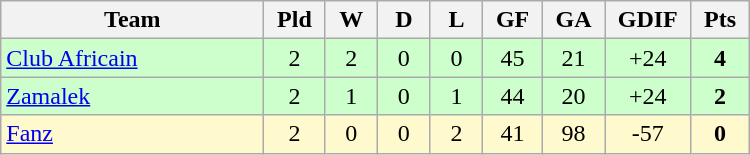<table class=wikitable style="text-align:center" width=500>
<tr>
<th width=25%>Team</th>
<th width=5%>Pld</th>
<th width=5%>W</th>
<th width=5%>D</th>
<th width=5%>L</th>
<th width=5%>GF</th>
<th width=5%>GA</th>
<th width=5%>GDIF</th>
<th width=5%>Pts</th>
</tr>
<tr bgcolor=#ccffcc>
<td align="left"> <a href='#'>Club Africain</a></td>
<td>2</td>
<td>2</td>
<td>0</td>
<td>0</td>
<td>45</td>
<td>21</td>
<td>+24</td>
<td><strong>4</strong></td>
</tr>
<tr bgcolor=#ccffcc>
<td align="left"> <a href='#'>Zamalek</a></td>
<td>2</td>
<td>1</td>
<td>0</td>
<td>1</td>
<td>44</td>
<td>20</td>
<td>+24</td>
<td><strong>2</strong></td>
</tr>
<tr bgcolor=#fffacd>
<td align="left"> <a href='#'>Fanz</a></td>
<td>2</td>
<td>0</td>
<td>0</td>
<td>2</td>
<td>41</td>
<td>98</td>
<td>-57</td>
<td><strong>0</strong></td>
</tr>
</table>
